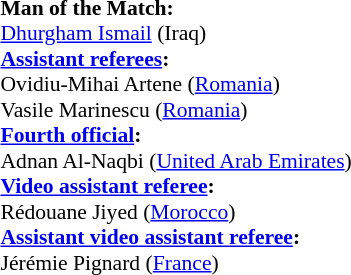<table style="width:100%; font-size:90%;">
<tr>
<td><br><strong>Man of the Match:</strong>
<br><a href='#'>Dhurgham Ismail</a> (Iraq)<br><strong><a href='#'>Assistant referees</a>:</strong>
<br>Ovidiu-Mihai Artene (<a href='#'>Romania</a>)
<br>Vasile Marinescu (<a href='#'>Romania</a>)
<br><strong><a href='#'>Fourth official</a>:</strong>
<br>Adnan Al-Naqbi (<a href='#'>United Arab Emirates</a>)
<br><strong><a href='#'>Video assistant referee</a>:</strong>
<br>Rédouane Jiyed (<a href='#'>Morocco</a>)
<br><strong><a href='#'>Assistant video assistant referee</a>:</strong>
<br>Jérémie Pignard (<a href='#'>France</a>)</td>
</tr>
</table>
